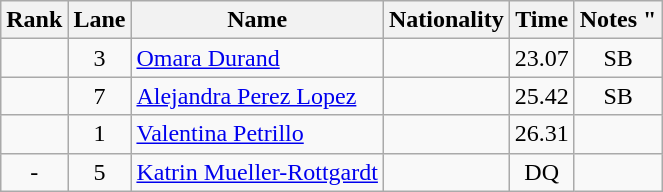<table class='wikitable sortable'  style='text-align:center'>
<tr>
<th>Rank</th>
<th>Lane</th>
<th>Name</th>
<th>Nationality</th>
<th>Time</th>
<th>Notes "</th>
</tr>
<tr>
<td></td>
<td>3</td>
<td align=left><a href='#'>Omara Durand </a></td>
<td align=left></td>
<td>23.07</td>
<td>SB</td>
</tr>
<tr>
<td></td>
<td>7</td>
<td align=left><a href='#'>Alejandra  Perez Lopez </a></td>
<td align=left></td>
<td>25.42</td>
<td>SB</td>
</tr>
<tr>
<td></td>
<td>1</td>
<td align=left><a href='#'>Valentina Petrillo</a></td>
<td align=left></td>
<td>26.31</td>
<td></td>
</tr>
<tr>
<td>-</td>
<td>5</td>
<td align=left><a href='#'>Katrin Mueller-Rottgardt </a></td>
<td align=left></td>
<td>DQ</td>
<td></td>
</tr>
</table>
